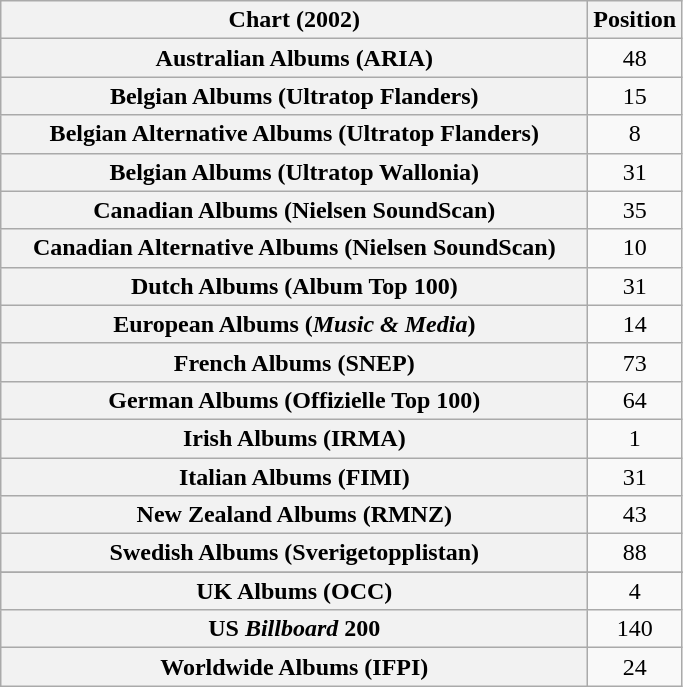<table class="wikitable sortable plainrowheaders" style="text-align:center">
<tr>
<th scope="col" style="width:24em;">Chart (2002)</th>
<th scope="col">Position</th>
</tr>
<tr>
<th scope="row">Australian Albums (ARIA)</th>
<td>48</td>
</tr>
<tr>
<th scope="row">Belgian Albums (Ultratop Flanders)</th>
<td>15</td>
</tr>
<tr>
<th scope="row">Belgian Alternative Albums (Ultratop Flanders)</th>
<td>8</td>
</tr>
<tr>
<th scope="row">Belgian Albums (Ultratop Wallonia)</th>
<td>31</td>
</tr>
<tr>
<th scope="row">Canadian Albums (Nielsen SoundScan)</th>
<td>35</td>
</tr>
<tr>
<th scope="row">Canadian Alternative Albums (Nielsen SoundScan)</th>
<td>10</td>
</tr>
<tr>
<th scope="row">Dutch Albums (Album Top 100)</th>
<td>31</td>
</tr>
<tr>
<th scope="row">European Albums (<em>Music & Media</em>)</th>
<td>14</td>
</tr>
<tr>
<th scope="row">French Albums (SNEP)</th>
<td>73</td>
</tr>
<tr>
<th scope="row">German Albums (Offizielle Top 100)</th>
<td>64</td>
</tr>
<tr>
<th scope="row">Irish Albums (IRMA)</th>
<td>1</td>
</tr>
<tr>
<th scope="row">Italian Albums (FIMI)</th>
<td>31</td>
</tr>
<tr>
<th scope="row">New Zealand Albums (RMNZ)</th>
<td>43</td>
</tr>
<tr>
<th scope="row">Swedish Albums (Sverigetopplistan)</th>
<td>88</td>
</tr>
<tr>
</tr>
<tr>
<th scope="row">UK Albums (OCC)</th>
<td>4</td>
</tr>
<tr>
<th scope="row">US <em>Billboard</em> 200</th>
<td>140</td>
</tr>
<tr>
<th scope="row">Worldwide Albums (IFPI)</th>
<td>24</td>
</tr>
</table>
